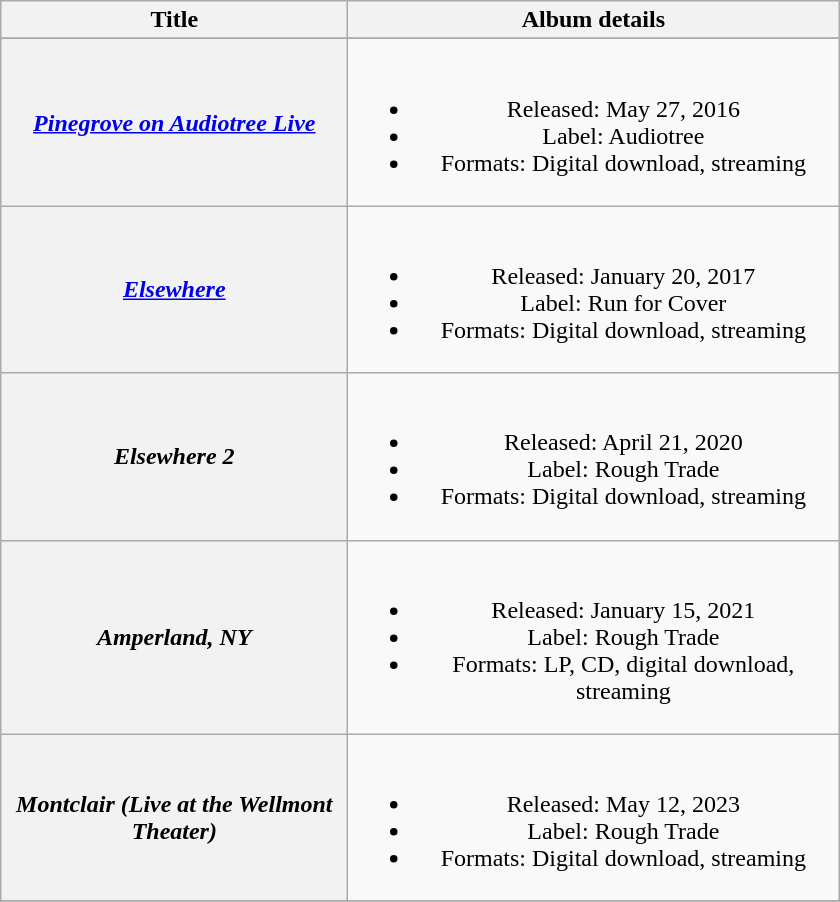<table class="wikitable plainrowheaders" style="text-align:center;">
<tr>
<th scope="col" style="width:14em;">Title</th>
<th scope="col" style="width:20em;">Album details</th>
</tr>
<tr>
</tr>
<tr>
<th scope="row"><em><a href='#'>Pinegrove on Audiotree Live</a></em></th>
<td><br><ul><li>Released: May 27, 2016</li><li>Label: Audiotree</li><li>Formats: Digital download, streaming</li></ul></td>
</tr>
<tr>
<th scope="row"><em><a href='#'>Elsewhere</a></em></th>
<td><br><ul><li>Released: January 20, 2017</li><li>Label: Run for Cover</li><li>Formats: Digital download, streaming</li></ul></td>
</tr>
<tr>
<th scope="row"><em>Elsewhere 2</em></th>
<td><br><ul><li>Released: April 21, 2020</li><li>Label: Rough Trade</li><li>Formats: Digital download, streaming</li></ul></td>
</tr>
<tr>
<th scope="row"><em>Amperland, NY</em></th>
<td><br><ul><li>Released: January 15, 2021</li><li>Label: Rough Trade</li><li>Formats: LP, CD, digital download, streaming</li></ul></td>
</tr>
<tr>
<th scope="row"><em>Montclair (Live at the Wellmont Theater)</em></th>
<td><br><ul><li>Released: May 12, 2023</li><li>Label: Rough Trade</li><li>Formats: Digital download, streaming</li></ul></td>
</tr>
<tr>
</tr>
</table>
